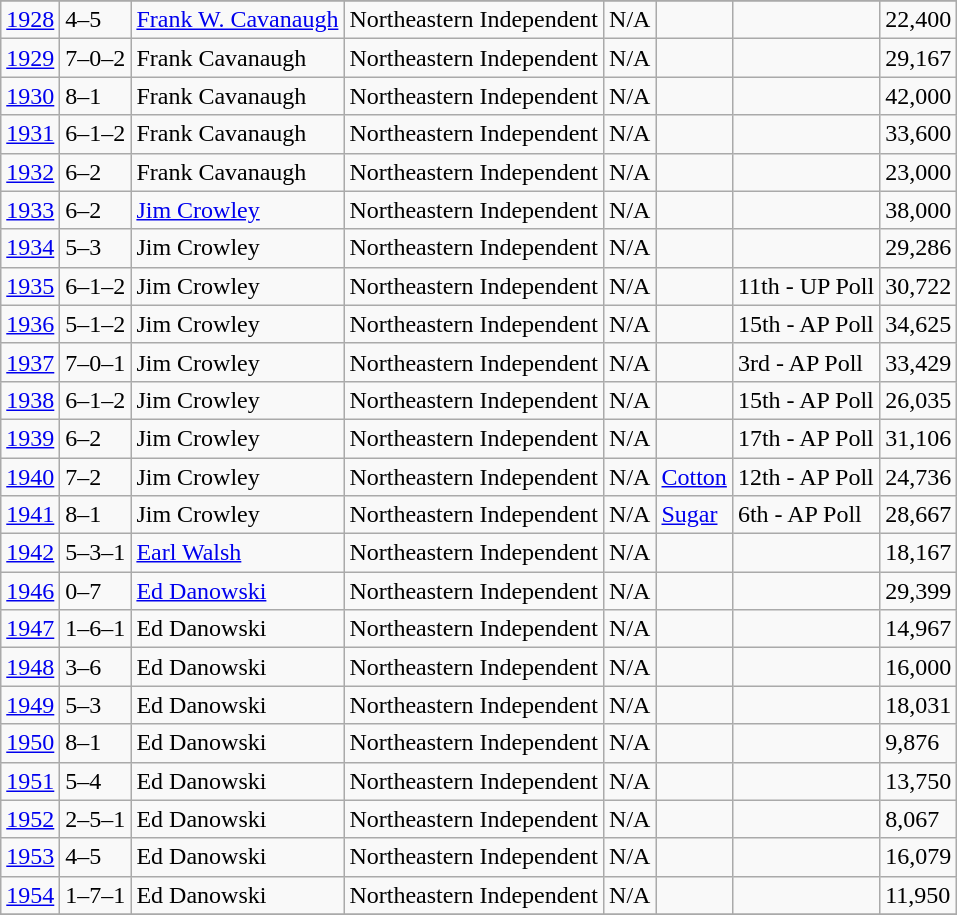<table class="wikitable">
<tr>
</tr>
<tr>
<td><a href='#'>1928</a></td>
<td>4–5</td>
<td><a href='#'>Frank W. Cavanaugh</a></td>
<td>Northeastern Independent</td>
<td>N/A</td>
<td></td>
<td></td>
<td>22,400</td>
</tr>
<tr>
<td><a href='#'>1929</a></td>
<td>7–0–2</td>
<td>Frank Cavanaugh</td>
<td>Northeastern Independent</td>
<td>N/A</td>
<td></td>
<td></td>
<td>29,167</td>
</tr>
<tr>
<td><a href='#'>1930</a></td>
<td>8–1</td>
<td>Frank Cavanaugh</td>
<td>Northeastern Independent</td>
<td>N/A</td>
<td></td>
<td></td>
<td>42,000</td>
</tr>
<tr>
<td><a href='#'>1931</a></td>
<td>6–1–2</td>
<td>Frank Cavanaugh</td>
<td>Northeastern Independent</td>
<td>N/A</td>
<td></td>
<td></td>
<td>33,600</td>
</tr>
<tr>
<td><a href='#'>1932</a></td>
<td>6–2</td>
<td>Frank Cavanaugh</td>
<td>Northeastern Independent</td>
<td>N/A</td>
<td></td>
<td></td>
<td>23,000</td>
</tr>
<tr>
<td><a href='#'>1933</a></td>
<td>6–2</td>
<td><a href='#'>Jim Crowley</a></td>
<td>Northeastern Independent</td>
<td>N/A</td>
<td></td>
<td></td>
<td>38,000</td>
</tr>
<tr>
<td><a href='#'>1934</a></td>
<td>5–3</td>
<td>Jim Crowley</td>
<td>Northeastern Independent</td>
<td>N/A</td>
<td></td>
<td></td>
<td>29,286</td>
</tr>
<tr>
<td><a href='#'>1935</a></td>
<td>6–1–2</td>
<td>Jim Crowley</td>
<td>Northeastern Independent</td>
<td>N/A</td>
<td></td>
<td>11th - UP Poll</td>
<td>30,722</td>
</tr>
<tr>
<td><a href='#'>1936</a></td>
<td>5–1–2</td>
<td>Jim Crowley</td>
<td>Northeastern Independent</td>
<td>N/A</td>
<td></td>
<td>15th - AP Poll</td>
<td>34,625</td>
</tr>
<tr>
<td><a href='#'>1937</a></td>
<td>7–0–1</td>
<td>Jim Crowley</td>
<td>Northeastern Independent</td>
<td>N/A</td>
<td></td>
<td>3rd - AP Poll</td>
<td>33,429</td>
</tr>
<tr>
<td><a href='#'>1938</a></td>
<td>6–1–2</td>
<td>Jim Crowley</td>
<td>Northeastern Independent</td>
<td>N/A</td>
<td></td>
<td>15th - AP Poll</td>
<td>26,035</td>
</tr>
<tr>
<td><a href='#'>1939</a></td>
<td>6–2</td>
<td>Jim Crowley</td>
<td>Northeastern Independent</td>
<td>N/A</td>
<td></td>
<td>17th - AP Poll</td>
<td>31,106</td>
</tr>
<tr>
<td><a href='#'>1940</a></td>
<td>7–2</td>
<td>Jim Crowley</td>
<td>Northeastern Independent</td>
<td>N/A</td>
<td><a href='#'>Cotton</a></td>
<td>12th - AP Poll</td>
<td>24,736</td>
</tr>
<tr>
<td><a href='#'>1941</a></td>
<td>8–1</td>
<td>Jim Crowley</td>
<td>Northeastern Independent</td>
<td>N/A</td>
<td><a href='#'>Sugar</a></td>
<td>6th - AP Poll</td>
<td>28,667</td>
</tr>
<tr>
<td><a href='#'>1942</a></td>
<td>5–3–1</td>
<td><a href='#'>Earl Walsh</a></td>
<td>Northeastern Independent</td>
<td>N/A</td>
<td></td>
<td></td>
<td>18,167</td>
</tr>
<tr>
<td><a href='#'>1946</a></td>
<td>0–7</td>
<td><a href='#'>Ed Danowski</a></td>
<td>Northeastern Independent</td>
<td>N/A</td>
<td></td>
<td></td>
<td>29,399</td>
</tr>
<tr>
<td><a href='#'>1947</a></td>
<td>1–6–1</td>
<td>Ed Danowski</td>
<td>Northeastern Independent</td>
<td>N/A</td>
<td></td>
<td></td>
<td>14,967</td>
</tr>
<tr>
<td><a href='#'>1948</a></td>
<td>3–6</td>
<td>Ed Danowski</td>
<td>Northeastern Independent</td>
<td>N/A</td>
<td></td>
<td></td>
<td>16,000</td>
</tr>
<tr>
<td><a href='#'>1949</a></td>
<td>5–3</td>
<td>Ed Danowski</td>
<td>Northeastern Independent</td>
<td>N/A</td>
<td></td>
<td></td>
<td>18,031</td>
</tr>
<tr>
<td><a href='#'>1950</a></td>
<td>8–1</td>
<td>Ed Danowski</td>
<td>Northeastern Independent</td>
<td>N/A</td>
<td></td>
<td></td>
<td>9,876</td>
</tr>
<tr>
<td><a href='#'>1951</a></td>
<td>5–4</td>
<td>Ed Danowski</td>
<td>Northeastern Independent</td>
<td>N/A</td>
<td></td>
<td></td>
<td>13,750</td>
</tr>
<tr>
<td><a href='#'>1952</a></td>
<td>2–5–1</td>
<td>Ed Danowski</td>
<td>Northeastern Independent</td>
<td>N/A</td>
<td></td>
<td></td>
<td>8,067</td>
</tr>
<tr>
<td><a href='#'>1953</a></td>
<td>4–5</td>
<td>Ed Danowski</td>
<td>Northeastern Independent</td>
<td>N/A</td>
<td></td>
<td></td>
<td>16,079</td>
</tr>
<tr>
<td><a href='#'>1954</a></td>
<td>1–7–1</td>
<td>Ed Danowski</td>
<td>Northeastern Independent</td>
<td>N/A</td>
<td></td>
<td></td>
<td>11,950</td>
</tr>
<tr>
</tr>
</table>
